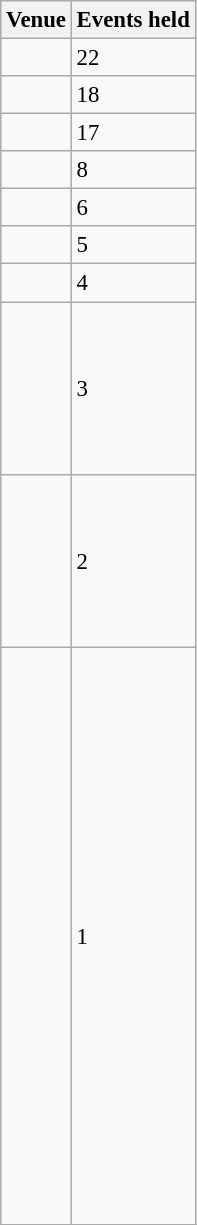<table class="wikitable" style="font-size: 95%;">
<tr>
<th>Venue</th>
<th>Events held</th>
</tr>
<tr>
<td></td>
<td>22</td>
</tr>
<tr>
<td></td>
<td>18</td>
</tr>
<tr>
<td><br></td>
<td>17</td>
</tr>
<tr>
<td></td>
<td>8</td>
</tr>
<tr>
<td></td>
<td>6</td>
</tr>
<tr>
<td><br></td>
<td>5</td>
</tr>
<tr>
<td><br></td>
<td>4</td>
</tr>
<tr>
<td><br><br><br><br><br><br></td>
<td>3</td>
</tr>
<tr>
<td><br><br><br><br><br><br></td>
<td>2</td>
</tr>
<tr>
<td><br><br><br><br><br><br><br><br><br><br><br><br><br><br><br><br><br><br><br><br><br></td>
<td>1</td>
</tr>
<tr>
</tr>
</table>
